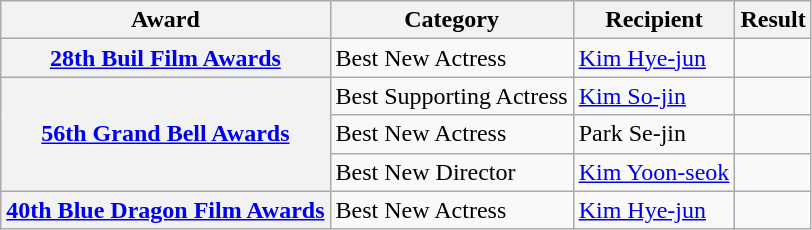<table class="wikitable">
<tr>
<th>Award</th>
<th>Category</th>
<th>Recipient</th>
<th>Result</th>
</tr>
<tr>
<th><a href='#'>28th Buil Film Awards</a></th>
<td>Best New Actress</td>
<td><a href='#'>Kim Hye-jun</a></td>
<td></td>
</tr>
<tr>
<th rowspan="3"><a href='#'>56th Grand Bell Awards</a></th>
<td>Best Supporting Actress</td>
<td><a href='#'>Kim So-jin</a></td>
<td></td>
</tr>
<tr>
<td>Best New Actress</td>
<td>Park Se-jin</td>
<td></td>
</tr>
<tr>
<td>Best New Director</td>
<td><a href='#'>Kim Yoon-seok</a></td>
<td></td>
</tr>
<tr>
<th rowspan="3"><a href='#'>40th Blue Dragon Film Awards</a></th>
<td>Best New Actress</td>
<td><a href='#'>Kim Hye-jun</a></td>
<td></td>
</tr>
</table>
